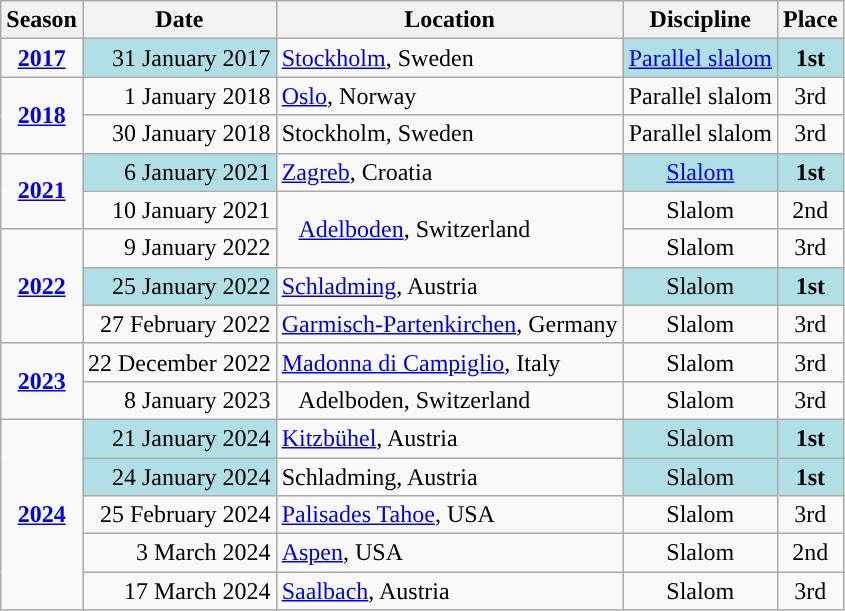<table class=wikitable style="text-align:center">
<tr>
<th>Season</th>
<th>Date</th>
<th>Location</th>
<th>Discipline</th>
<th>Place</th>
</tr>
<tr>
<td><strong><a href='#'>2017</a></strong></td>
<td bgcolor="#BOEOE6" align="right">31 January 2017</td>
<td align="left"> <a href='#'>Stockholm</a>, Sweden</td>
<td bgcolor="#BOEOE6"><a href='#'>Parallel slalom</a></td>
<td bgcolor="#BOEOE6"><strong>1st</strong></td>
</tr>
<tr>
<td rowspan="2"><strong><a href='#'>2018</a></strong></td>
<td align="right">1 January 2018</td>
<td align="left"> <a href='#'>Oslo</a>, Norway</td>
<td>Parallel slalom</td>
<td>3rd</td>
</tr>
<tr>
<td align="right">30 January 2018</td>
<td align="left"> Stockholm, Sweden</td>
<td>Parallel slalom</td>
<td>3rd</td>
</tr>
<tr>
<td rowspan="2"><strong><a href='#'>2021</a></strong></td>
<td bgcolor="#BOEOE6" align="right">6 January 2021</td>
<td align="left"> <a href='#'>Zagreb</a>, Croatia</td>
<td bgcolor="#BOEOE6"><a href='#'>Slalom</a></td>
<td bgcolor="#BOEOE6"><strong>1st</strong></td>
</tr>
<tr>
<td align="right">10 January 2021</td>
<td align="left" rowspan="2">   <a href='#'>Adelboden</a>, Switzerland</td>
<td>Slalom</td>
<td>2nd</td>
</tr>
<tr>
<td rowspan="3"><strong><a href='#'>2022</a></strong></td>
<td align="right">9 January 2022</td>
<td>Slalom</td>
<td>3rd</td>
</tr>
<tr>
<td bgcolor="#BOEOE6" align="right">25 January 2022</td>
<td align="left"> <a href='#'>Schladming</a>, Austria</td>
<td bgcolor="#BOEOE6">Slalom</td>
<td bgcolor="#BOEOE6"><strong>1st</strong></td>
</tr>
<tr>
<td align="right">27 February 2022</td>
<td align="left"> <a href='#'>Garmisch-Partenkirchen</a>, Germany</td>
<td>Slalom</td>
<td>3rd</td>
</tr>
<tr>
<td rowspan="2"><strong><a href='#'>2023</a></strong></td>
<td align="right">22 December 2022</td>
<td align="left"> <a href='#'>Madonna di Campiglio</a>, Italy</td>
<td>Slalom</td>
<td>3rd</td>
</tr>
<tr>
<td align="right">8 January 2023</td>
<td align="left">   Adelboden, Switzerland</td>
<td>Slalom</td>
<td>3rd</td>
</tr>
<tr>
<td rowspan="5"><strong><a href='#'>2024</a></strong></td>
<td bgcolor="#BOEOE6" align="right">21 January 2024</td>
<td align="left"> <a href='#'>Kitzbühel</a>, Austria</td>
<td bgcolor="#BOEOE6">Slalom</td>
<td bgcolor="#BOEOE6"><strong>1st</strong></td>
</tr>
<tr>
<td bgcolor="#BOEOE6" align="right">24 January 2024</td>
<td align="left"> Schladming, Austria</td>
<td bgcolor="#BOEOE6">Slalom</td>
<td bgcolor="#BOEOE6"><strong>1st</strong></td>
</tr>
<tr>
<td align="right">25 February 2024</td>
<td align="left"> <a href='#'>Palisades Tahoe</a>, USA</td>
<td>Slalom</td>
<td>3rd</td>
</tr>
<tr>
<td align="right">3 March 2024</td>
<td align="left"> <a href='#'>Aspen</a>, USA</td>
<td>Slalom</td>
<td>2nd</td>
</tr>
<tr>
<td align="right">17 March 2024</td>
<td align="left"> <a href='#'>Saalbach</a>, Austria</td>
<td>Slalom</td>
<td>3rd</td>
</tr>
</table>
